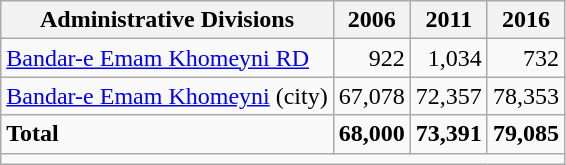<table class="wikitable">
<tr>
<th>Administrative Divisions</th>
<th>2006</th>
<th>2011</th>
<th>2016</th>
</tr>
<tr>
<td><a href='#'>Bandar-e Emam Khomeyni RD</a></td>
<td style="text-align: right;">922</td>
<td style="text-align: right;">1,034</td>
<td style="text-align: right;">732</td>
</tr>
<tr>
<td><a href='#'>Bandar-e Emam Khomeyni</a> (city)</td>
<td style="text-align: right;">67,078</td>
<td style="text-align: right;">72,357</td>
<td style="text-align: right;">78,353</td>
</tr>
<tr>
<td><strong>Total</strong></td>
<td style="text-align: right;"><strong>68,000</strong></td>
<td style="text-align: right;"><strong>73,391</strong></td>
<td style="text-align: right;"><strong>79,085</strong></td>
</tr>
<tr>
<td colspan=4></td>
</tr>
</table>
